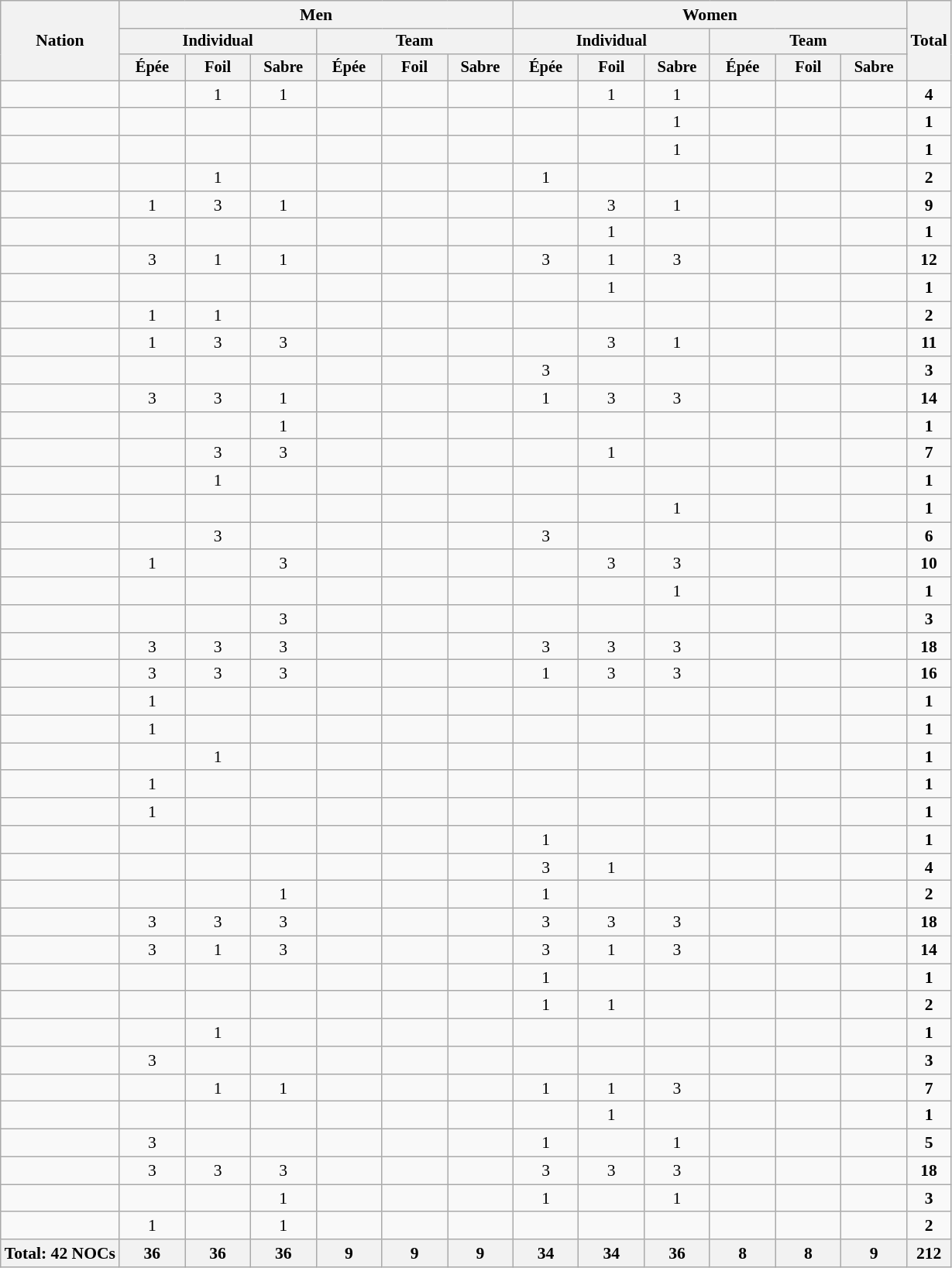<table class="wikitable sortable"  style="text-align:center; font-size:90%;">
<tr>
<th rowspan="3">Nation</th>
<th colspan="6">Men</th>
<th colspan="6">Women</th>
<th rowspan="3">Total</th>
</tr>
<tr style="font-size:95%">
<th colspan=3>Individual</th>
<th colspan=3>Team</th>
<th colspan=3>Individual</th>
<th colspan=3>Team</th>
</tr>
<tr style="font-size:95%">
<th width=50>Épée</th>
<th width=50>Foil</th>
<th width=50>Sabre</th>
<th width=50>Épée</th>
<th width=50>Foil</th>
<th width=50>Sabre</th>
<th width=50>Épée</th>
<th width=50>Foil</th>
<th width=50>Sabre</th>
<th width=50>Épée</th>
<th width=50>Foil</th>
<th width=50>Sabre</th>
</tr>
<tr>
<td style="text-align:left;"></td>
<td></td>
<td>1</td>
<td>1</td>
<td></td>
<td></td>
<td></td>
<td></td>
<td>1</td>
<td>1</td>
<td></td>
<td></td>
<td></td>
<td><strong>4</strong></td>
</tr>
<tr>
<td style="text-align:left;"></td>
<td></td>
<td></td>
<td></td>
<td></td>
<td></td>
<td></td>
<td></td>
<td></td>
<td>1</td>
<td></td>
<td></td>
<td></td>
<td><strong>1</strong></td>
</tr>
<tr>
<td style="text-align:left;"></td>
<td></td>
<td></td>
<td></td>
<td></td>
<td></td>
<td></td>
<td></td>
<td></td>
<td>1</td>
<td></td>
<td></td>
<td></td>
<td><strong>1</strong></td>
</tr>
<tr>
<td style="text-align:left;"></td>
<td></td>
<td>1</td>
<td></td>
<td></td>
<td></td>
<td></td>
<td>1</td>
<td></td>
<td></td>
<td></td>
<td></td>
<td></td>
<td><strong>2</strong></td>
</tr>
<tr>
<td style="text-align:left;"></td>
<td>1</td>
<td>3</td>
<td>1</td>
<td></td>
<td></td>
<td></td>
<td></td>
<td>3</td>
<td>1</td>
<td></td>
<td></td>
<td></td>
<td><strong>9</strong></td>
</tr>
<tr>
<td style="text-align:left;"></td>
<td></td>
<td></td>
<td></td>
<td></td>
<td></td>
<td></td>
<td></td>
<td>1</td>
<td></td>
<td></td>
<td></td>
<td></td>
<td><strong>1</strong></td>
</tr>
<tr>
<td style="text-align:left;"></td>
<td>3</td>
<td>1</td>
<td>1</td>
<td></td>
<td></td>
<td></td>
<td>3</td>
<td>1</td>
<td>3</td>
<td></td>
<td></td>
<td></td>
<td><strong>12</strong></td>
</tr>
<tr>
<td style="text-align:left;"></td>
<td></td>
<td></td>
<td></td>
<td></td>
<td></td>
<td></td>
<td></td>
<td>1</td>
<td></td>
<td></td>
<td></td>
<td></td>
<td><strong>1</strong></td>
</tr>
<tr>
<td style="text-align:left;"></td>
<td>1</td>
<td>1</td>
<td></td>
<td></td>
<td></td>
<td></td>
<td></td>
<td></td>
<td></td>
<td></td>
<td></td>
<td></td>
<td><strong>2</strong></td>
</tr>
<tr>
<td style="text-align:left;"></td>
<td>1</td>
<td>3</td>
<td>3</td>
<td></td>
<td></td>
<td></td>
<td></td>
<td>3</td>
<td>1</td>
<td></td>
<td></td>
<td></td>
<td><strong>11</strong></td>
</tr>
<tr>
<td style="text-align:left;"></td>
<td></td>
<td></td>
<td></td>
<td></td>
<td></td>
<td></td>
<td>3</td>
<td></td>
<td></td>
<td></td>
<td></td>
<td></td>
<td><strong>3</strong></td>
</tr>
<tr>
<td style="text-align:left;"></td>
<td>3</td>
<td>3</td>
<td>1</td>
<td></td>
<td></td>
<td></td>
<td>1</td>
<td>3</td>
<td>3</td>
<td></td>
<td></td>
<td></td>
<td><strong>14</strong></td>
</tr>
<tr>
<td style="text-align:left;"></td>
<td></td>
<td></td>
<td>1</td>
<td></td>
<td></td>
<td></td>
<td></td>
<td></td>
<td></td>
<td></td>
<td></td>
<td></td>
<td><strong>1</strong></td>
</tr>
<tr>
<td style="text-align:left;"></td>
<td></td>
<td>3</td>
<td>3</td>
<td></td>
<td></td>
<td></td>
<td></td>
<td>1</td>
<td></td>
<td></td>
<td></td>
<td></td>
<td><strong>7</strong></td>
</tr>
<tr>
<td style="text-align:left;"></td>
<td></td>
<td>1</td>
<td></td>
<td></td>
<td></td>
<td></td>
<td></td>
<td></td>
<td></td>
<td></td>
<td></td>
<td></td>
<td><strong>1</strong></td>
</tr>
<tr>
<td style="text-align:left;"></td>
<td></td>
<td></td>
<td></td>
<td></td>
<td></td>
<td></td>
<td></td>
<td></td>
<td>1</td>
<td></td>
<td></td>
<td></td>
<td><strong>1</strong></td>
</tr>
<tr>
<td style="text-align:left;"></td>
<td></td>
<td>3</td>
<td></td>
<td></td>
<td></td>
<td></td>
<td>3</td>
<td></td>
<td></td>
<td></td>
<td></td>
<td></td>
<td><strong>6</strong></td>
</tr>
<tr>
<td style="text-align:left;"></td>
<td>1</td>
<td></td>
<td>3</td>
<td></td>
<td></td>
<td></td>
<td></td>
<td>3</td>
<td>3</td>
<td></td>
<td></td>
<td></td>
<td><strong>10</strong></td>
</tr>
<tr>
<td style="text-align:left;"></td>
<td></td>
<td></td>
<td></td>
<td></td>
<td></td>
<td></td>
<td></td>
<td></td>
<td>1</td>
<td></td>
<td></td>
<td></td>
<td><strong>1</strong></td>
</tr>
<tr>
<td style="text-align:left;"></td>
<td></td>
<td></td>
<td>3</td>
<td></td>
<td></td>
<td></td>
<td></td>
<td></td>
<td></td>
<td></td>
<td></td>
<td></td>
<td><strong>3</strong></td>
</tr>
<tr>
<td style="text-align:left;"></td>
<td>3</td>
<td>3</td>
<td>3</td>
<td></td>
<td></td>
<td></td>
<td>3</td>
<td>3</td>
<td>3</td>
<td></td>
<td></td>
<td></td>
<td><strong>18</strong></td>
</tr>
<tr>
<td style="text-align:left;"></td>
<td>3</td>
<td>3</td>
<td>3</td>
<td></td>
<td></td>
<td></td>
<td>1</td>
<td>3</td>
<td>3</td>
<td></td>
<td></td>
<td></td>
<td><strong>16</strong></td>
</tr>
<tr>
<td style="text-align:left;"></td>
<td>1</td>
<td></td>
<td></td>
<td></td>
<td></td>
<td></td>
<td></td>
<td></td>
<td></td>
<td></td>
<td></td>
<td></td>
<td><strong>1</strong></td>
</tr>
<tr>
<td style="text-align:left;"></td>
<td>1</td>
<td></td>
<td></td>
<td></td>
<td></td>
<td></td>
<td></td>
<td></td>
<td></td>
<td></td>
<td></td>
<td></td>
<td><strong>1</strong></td>
</tr>
<tr>
<td style="text-align:left;"></td>
<td></td>
<td>1</td>
<td></td>
<td></td>
<td></td>
<td></td>
<td></td>
<td></td>
<td></td>
<td></td>
<td></td>
<td></td>
<td><strong>1</strong></td>
</tr>
<tr>
<td style="text-align:left;"></td>
<td>1</td>
<td></td>
<td></td>
<td></td>
<td></td>
<td></td>
<td></td>
<td></td>
<td></td>
<td></td>
<td></td>
<td></td>
<td><strong>1</strong></td>
</tr>
<tr>
<td style="text-align:left;"></td>
<td>1</td>
<td></td>
<td></td>
<td></td>
<td></td>
<td></td>
<td></td>
<td></td>
<td></td>
<td></td>
<td></td>
<td></td>
<td><strong>1</strong></td>
</tr>
<tr>
<td style="text-align:left;"></td>
<td></td>
<td></td>
<td></td>
<td></td>
<td></td>
<td></td>
<td>1</td>
<td></td>
<td></td>
<td></td>
<td></td>
<td></td>
<td><strong>1</strong></td>
</tr>
<tr>
<td style="text-align:left;"></td>
<td></td>
<td></td>
<td></td>
<td></td>
<td></td>
<td></td>
<td>3</td>
<td>1</td>
<td></td>
<td></td>
<td></td>
<td></td>
<td><strong>4</strong></td>
</tr>
<tr>
<td style="text-align:left;"></td>
<td></td>
<td></td>
<td>1</td>
<td></td>
<td></td>
<td></td>
<td>1</td>
<td></td>
<td></td>
<td></td>
<td></td>
<td></td>
<td><strong>2</strong></td>
</tr>
<tr>
<td style="text-align:left;"></td>
<td>3</td>
<td>3</td>
<td>3</td>
<td></td>
<td></td>
<td></td>
<td>3</td>
<td>3</td>
<td>3</td>
<td></td>
<td></td>
<td></td>
<td><strong>18</strong></td>
</tr>
<tr>
<td style="text-align:left;"></td>
<td>3</td>
<td>1</td>
<td>3</td>
<td></td>
<td></td>
<td></td>
<td>3</td>
<td>1</td>
<td>3</td>
<td></td>
<td></td>
<td></td>
<td><strong>14</strong></td>
</tr>
<tr>
<td style="text-align:left;"></td>
<td></td>
<td></td>
<td></td>
<td></td>
<td></td>
<td></td>
<td>1</td>
<td></td>
<td></td>
<td></td>
<td></td>
<td></td>
<td><strong>1</strong></td>
</tr>
<tr>
<td style="text-align:left;"></td>
<td></td>
<td></td>
<td></td>
<td></td>
<td></td>
<td></td>
<td>1</td>
<td>1</td>
<td></td>
<td></td>
<td></td>
<td></td>
<td><strong>2</strong></td>
</tr>
<tr>
<td style="text-align:left;"></td>
<td></td>
<td>1</td>
<td></td>
<td></td>
<td></td>
<td></td>
<td></td>
<td></td>
<td></td>
<td></td>
<td></td>
<td></td>
<td><strong>1</strong></td>
</tr>
<tr>
<td style="text-align:left;"></td>
<td>3</td>
<td></td>
<td></td>
<td></td>
<td></td>
<td></td>
<td></td>
<td></td>
<td></td>
<td></td>
<td></td>
<td></td>
<td><strong>3</strong></td>
</tr>
<tr>
<td style="text-align:left;"></td>
<td></td>
<td>1</td>
<td>1</td>
<td></td>
<td></td>
<td></td>
<td>1</td>
<td>1</td>
<td>3</td>
<td></td>
<td></td>
<td></td>
<td><strong>7</strong></td>
</tr>
<tr>
<td style="text-align:left;"></td>
<td></td>
<td></td>
<td></td>
<td></td>
<td></td>
<td></td>
<td></td>
<td>1</td>
<td></td>
<td></td>
<td></td>
<td></td>
<td><strong>1</strong></td>
</tr>
<tr>
<td style="text-align:left;"></td>
<td>3</td>
<td></td>
<td></td>
<td></td>
<td></td>
<td></td>
<td>1</td>
<td></td>
<td>1</td>
<td></td>
<td></td>
<td></td>
<td><strong>5</strong></td>
</tr>
<tr>
<td style="text-align:left;"></td>
<td>3</td>
<td>3</td>
<td>3</td>
<td></td>
<td></td>
<td></td>
<td>3</td>
<td>3</td>
<td>3</td>
<td></td>
<td></td>
<td></td>
<td><strong>18</strong></td>
</tr>
<tr>
<td style="text-align:left;"></td>
<td></td>
<td></td>
<td>1</td>
<td></td>
<td></td>
<td></td>
<td>1</td>
<td></td>
<td>1</td>
<td></td>
<td></td>
<td></td>
<td><strong>3</strong></td>
</tr>
<tr>
<td style="text-align:left;"></td>
<td>1</td>
<td></td>
<td>1</td>
<td></td>
<td></td>
<td></td>
<td></td>
<td></td>
<td></td>
<td></td>
<td></td>
<td></td>
<td><strong>2</strong></td>
</tr>
<tr>
<th>Total: 42 NOCs</th>
<th>36</th>
<th>36</th>
<th>36</th>
<th>9</th>
<th>9</th>
<th>9</th>
<th>34</th>
<th>34</th>
<th>36</th>
<th>8</th>
<th>8</th>
<th>9</th>
<th><strong>212</strong></th>
</tr>
</table>
